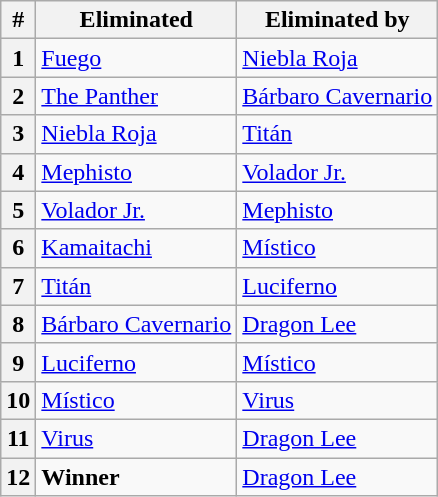<table class="wikitable sortable">
<tr>
<th data-sort-type="number" scope="col">#</th>
<th scope="col">Eliminated</th>
<th scope="col">Eliminated by</th>
</tr>
<tr>
<th>1</th>
<td><a href='#'>Fuego</a></td>
<td><a href='#'>Niebla Roja</a></td>
</tr>
<tr>
<th>2</th>
<td><a href='#'>The Panther</a></td>
<td><a href='#'>Bárbaro Cavernario</a></td>
</tr>
<tr>
<th>3</th>
<td><a href='#'>Niebla Roja</a></td>
<td><a href='#'>Titán</a></td>
</tr>
<tr>
<th>4</th>
<td><a href='#'>Mephisto</a></td>
<td><a href='#'>Volador Jr.</a></td>
</tr>
<tr>
<th>5</th>
<td><a href='#'>Volador Jr.</a></td>
<td><a href='#'>Mephisto</a></td>
</tr>
<tr>
<th>6</th>
<td><a href='#'>Kamaitachi</a></td>
<td><a href='#'>Místico</a></td>
</tr>
<tr>
<th>7</th>
<td><a href='#'>Titán</a></td>
<td><a href='#'>Luciferno</a></td>
</tr>
<tr>
<th>8</th>
<td><a href='#'>Bárbaro Cavernario</a></td>
<td><a href='#'>Dragon Lee</a></td>
</tr>
<tr>
<th>9</th>
<td><a href='#'>Luciferno</a></td>
<td><a href='#'>Místico</a></td>
</tr>
<tr>
<th>10</th>
<td><a href='#'>Místico</a></td>
<td><a href='#'>Virus</a></td>
</tr>
<tr>
<th>11</th>
<td><a href='#'>Virus</a></td>
<td><a href='#'>Dragon Lee</a></td>
</tr>
<tr>
<th>12</th>
<td><strong>Winner</strong></td>
<td><a href='#'>Dragon Lee</a></td>
</tr>
</table>
